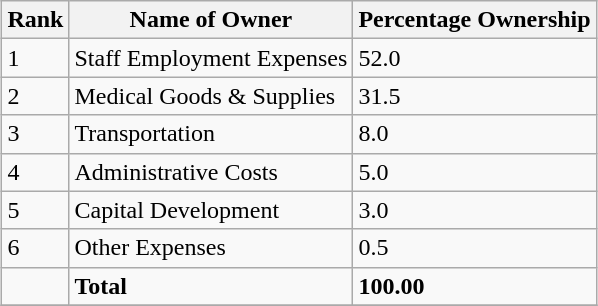<table class="wikitable sortable" style="margin-left:auto;margin-right:auto">
<tr>
<th style="width:2em;">Rank</th>
<th>Name of Owner</th>
<th>Percentage Ownership</th>
</tr>
<tr>
<td>1</td>
<td>Staff Employment Expenses</td>
<td>52.0</td>
</tr>
<tr>
<td>2</td>
<td>Medical Goods & Supplies</td>
<td>31.5</td>
</tr>
<tr>
<td>3</td>
<td>Transportation</td>
<td>8.0</td>
</tr>
<tr>
<td>4</td>
<td>Administrative Costs</td>
<td>5.0</td>
</tr>
<tr>
<td>5</td>
<td>Capital Development</td>
<td>3.0</td>
</tr>
<tr>
<td>6</td>
<td>Other Expenses</td>
<td>0.5</td>
</tr>
<tr>
<td></td>
<td><strong>Total</strong></td>
<td><strong>100.00</strong></td>
</tr>
<tr>
</tr>
</table>
